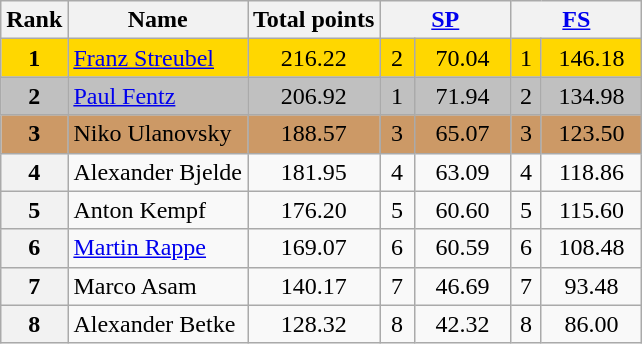<table class="wikitable sortable">
<tr>
<th>Rank</th>
<th>Name</th>
<th>Total points</th>
<th colspan="2" width="80px"><a href='#'>SP</a></th>
<th colspan="2" width="80px"><a href='#'>FS</a></th>
</tr>
<tr bgcolor="gold">
<td align="center"><strong>1</strong></td>
<td><a href='#'>Franz Streubel</a></td>
<td align="center">216.22</td>
<td align="center">2</td>
<td align="center">70.04</td>
<td align="center">1</td>
<td align="center">146.18</td>
</tr>
<tr bgcolor="silver">
<td align="center"><strong>2</strong></td>
<td><a href='#'>Paul Fentz</a></td>
<td align="center">206.92</td>
<td align="center">1</td>
<td align="center">71.94</td>
<td align="center">2</td>
<td align="center">134.98</td>
</tr>
<tr bgcolor="cc9966">
<td align="center"><strong>3</strong></td>
<td>Niko Ulanovsky</td>
<td align="center">188.57</td>
<td align="center">3</td>
<td align="center">65.07</td>
<td align="center">3</td>
<td align="center">123.50</td>
</tr>
<tr>
<th>4</th>
<td>Alexander Bjelde</td>
<td align="center">181.95</td>
<td align="center">4</td>
<td align="center">63.09</td>
<td align="center">4</td>
<td align="center">118.86</td>
</tr>
<tr>
<th>5</th>
<td>Anton Kempf</td>
<td align="center">176.20</td>
<td align="center">5</td>
<td align="center">60.60</td>
<td align="center">5</td>
<td align="center">115.60</td>
</tr>
<tr>
<th>6</th>
<td><a href='#'>Martin Rappe</a></td>
<td align="center">169.07</td>
<td align="center">6</td>
<td align="center">60.59</td>
<td align="center">6</td>
<td align="center">108.48</td>
</tr>
<tr>
<th>7</th>
<td>Marco Asam</td>
<td align="center">140.17</td>
<td align="center">7</td>
<td align="center">46.69</td>
<td align="center">7</td>
<td align="center">93.48</td>
</tr>
<tr>
<th>8</th>
<td>Alexander Betke</td>
<td align="center">128.32</td>
<td align="center">8</td>
<td align="center">42.32</td>
<td align="center">8</td>
<td align="center">86.00</td>
</tr>
</table>
